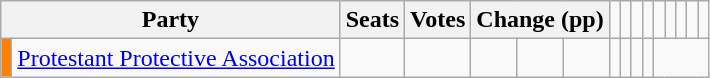<table class="wikitable" style="text-align:right;">
<tr>
<th colspan="2">Party</th>
<th>Seats</th>
<th>Votes</th>
<th colspan="3">Change (pp)<br></th>
<td></td>
<td></td>
<td><br></td>
<td></td>
<td></td>
<td><br></td>
<td></td>
<td></td>
<td></td>
</tr>
<tr>
<td style="background-color:#FF8000;"></td>
<td style="text-align:left;"><a href='#'>Protestant Protective Association</a></td>
<td></td>
<td></td>
<td><br></td>
<td></td>
<td></td>
<td><br></td>
<td></td>
<td></td>
<td></td>
</tr>
</table>
